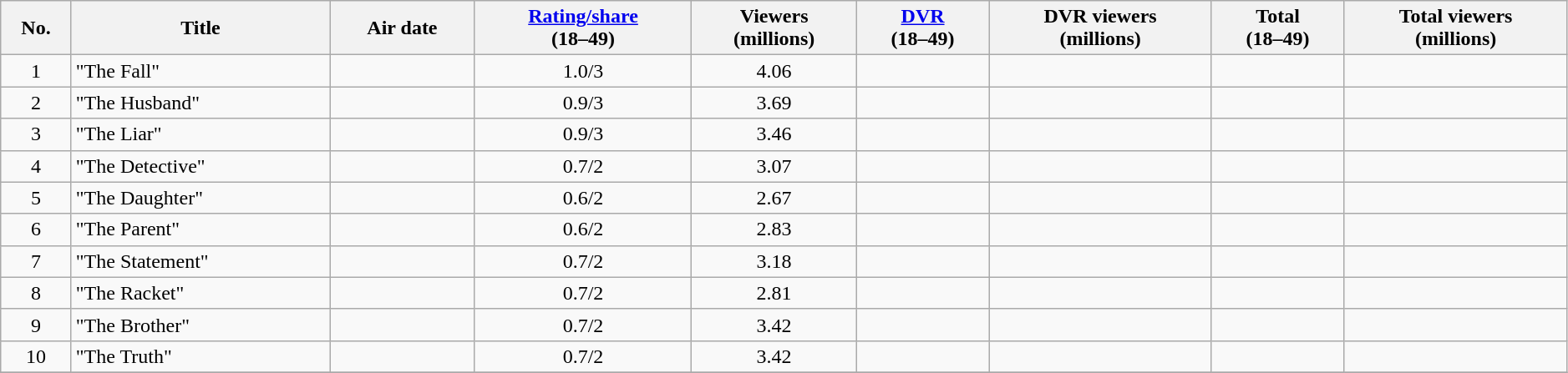<table class="wikitable sortable" style="text-align:center;width:99%">
<tr>
<th>No.</th>
<th>Title</th>
<th>Air date</th>
<th data-sort-type="number"><a href='#'>Rating/share</a><br>(18–49)</th>
<th data-sort-type="number">Viewers<br>(millions)</th>
<th data-sort-type="number"><a href='#'>DVR</a><br>(18–49)</th>
<th data-sort-type="number">DVR viewers<br>(millions)</th>
<th data-sort-type="number">Total<br>(18–49)</th>
<th data-sort-type="number">Total viewers<br>(millions)</th>
</tr>
<tr>
<td>1</td>
<td style="text-align:left;">"The Fall"</td>
<td style="text-align:left;"></td>
<td>1.0/3</td>
<td>4.06</td>
<td></td>
<td></td>
<td></td>
<td></td>
</tr>
<tr>
<td>2</td>
<td style="text-align:left;">"The Husband"</td>
<td style="text-align:left;"></td>
<td>0.9/3</td>
<td>3.69</td>
<td></td>
<td></td>
<td></td>
<td></td>
</tr>
<tr>
<td>3</td>
<td style="text-align:left;">"The Liar"</td>
<td style="text-align:left;"></td>
<td>0.9/3</td>
<td>3.46</td>
<td></td>
<td></td>
<td></td>
<td></td>
</tr>
<tr>
<td>4</td>
<td style="text-align:left;">"The Detective"</td>
<td style="text-align:left;"></td>
<td>0.7/2</td>
<td>3.07</td>
<td></td>
<td></td>
<td></td>
<td></td>
</tr>
<tr>
<td>5</td>
<td style="text-align:left;">"The Daughter"</td>
<td style="text-align:left;"></td>
<td>0.6/2</td>
<td>2.67</td>
<td></td>
<td></td>
<td></td>
<td></td>
</tr>
<tr>
<td>6</td>
<td style="text-align:left;">"The Parent"</td>
<td style="text-align:left;"></td>
<td>0.6/2</td>
<td>2.83</td>
<td></td>
<td></td>
<td></td>
<td></td>
</tr>
<tr>
<td>7</td>
<td style="text-align:left;">"The Statement"</td>
<td style="text-align:left;"></td>
<td>0.7/2</td>
<td>3.18</td>
<td></td>
<td></td>
<td></td>
<td></td>
</tr>
<tr>
<td>8</td>
<td style="text-align:left;">"The Racket"</td>
<td style="text-align:left;"></td>
<td>0.7/2</td>
<td>2.81</td>
<td></td>
<td></td>
<td></td>
<td></td>
</tr>
<tr>
<td>9</td>
<td style="text-align:left;">"The Brother"</td>
<td style="text-align:left;"></td>
<td>0.7/2</td>
<td>3.42</td>
<td></td>
<td></td>
<td></td>
<td></td>
</tr>
<tr>
<td>10</td>
<td style="text-align:left;">"The Truth"</td>
<td style="text-align:left;"></td>
<td>0.7/2</td>
<td>3.42</td>
<td></td>
<td></td>
<td></td>
<td></td>
</tr>
<tr>
</tr>
</table>
